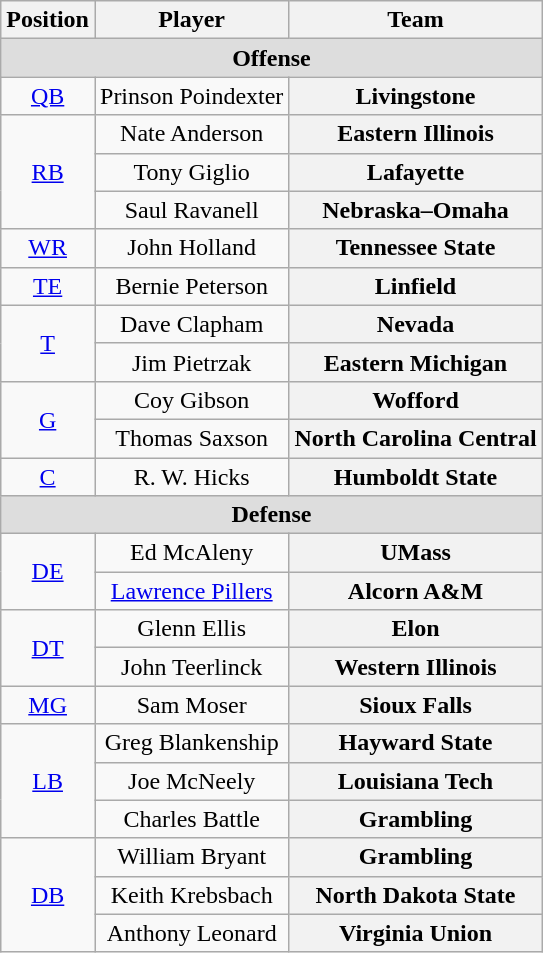<table class="wikitable">
<tr>
<th>Position</th>
<th>Player</th>
<th>Team</th>
</tr>
<tr>
<td colspan="3" style="text-align:center; background:#ddd;"><strong>Offense </strong></td>
</tr>
<tr style="text-align:center;">
<td><a href='#'>QB</a></td>
<td>Prinson Poindexter</td>
<th Style = >Livingstone</th>
</tr>
<tr style="text-align:center;">
<td rowspan="3"><a href='#'>RB</a></td>
<td>Nate Anderson</td>
<th Style = >Eastern Illinois</th>
</tr>
<tr style="text-align:center;">
<td>Tony Giglio</td>
<th Style = >Lafayette</th>
</tr>
<tr style="text-align:center;">
<td>Saul Ravanell</td>
<th Style = >Nebraska–Omaha</th>
</tr>
<tr style="text-align:center;">
<td><a href='#'>WR</a></td>
<td>John Holland</td>
<th Style = >Tennessee State</th>
</tr>
<tr style="text-align:center;">
<td><a href='#'>TE</a></td>
<td>Bernie Peterson</td>
<th Style = >Linfield</th>
</tr>
<tr style="text-align:center;">
<td rowspan="2"><a href='#'>T</a></td>
<td>Dave Clapham</td>
<th Style = >Nevada</th>
</tr>
<tr style="text-align:center;">
<td>Jim Pietrzak</td>
<th Style = >Eastern Michigan</th>
</tr>
<tr style="text-align:center;">
<td rowspan="2"><a href='#'>G</a></td>
<td>Coy Gibson</td>
<th Style = >Wofford</th>
</tr>
<tr style="text-align:center;">
<td>Thomas Saxson</td>
<th Style = >North Carolina Central</th>
</tr>
<tr style="text-align:center;">
<td><a href='#'>C</a></td>
<td>R. W. Hicks</td>
<th Style = >Humboldt State</th>
</tr>
<tr>
<td colspan="3" style="text-align:center; background:#ddd;"><strong>Defense</strong></td>
</tr>
<tr style="text-align:center;">
<td rowspan="2"><a href='#'>DE</a></td>
<td>Ed McAleny</td>
<th Style = >UMass</th>
</tr>
<tr style="text-align:center;">
<td><a href='#'>Lawrence Pillers</a></td>
<th Style = >Alcorn A&M</th>
</tr>
<tr style="text-align:center;">
<td rowspan="2"><a href='#'>DT</a></td>
<td>Glenn Ellis</td>
<th Style = >Elon</th>
</tr>
<tr style="text-align:center;">
<td>John Teerlinck</td>
<th Style = >Western Illinois</th>
</tr>
<tr style="text-align:center;">
<td><a href='#'>MG</a></td>
<td>Sam Moser</td>
<th Style = >Sioux Falls</th>
</tr>
<tr style="text-align:center;">
<td rowspan="3"><a href='#'>LB</a></td>
<td>Greg Blankenship</td>
<th Style = >Hayward State</th>
</tr>
<tr style="text-align:center;">
<td>Joe McNeely</td>
<th Style = >Louisiana Tech</th>
</tr>
<tr style="text-align:center;">
<td>Charles Battle</td>
<th Style = >Grambling</th>
</tr>
<tr style="text-align:center;">
<td rowspan="3"><a href='#'>DB</a></td>
<td>William Bryant</td>
<th Style = >Grambling</th>
</tr>
<tr style="text-align:center;">
<td>Keith Krebsbach</td>
<th Style = >North Dakota State</th>
</tr>
<tr style="text-align:center;">
<td>Anthony Leonard</td>
<th Style = >Virginia Union</th>
</tr>
</table>
